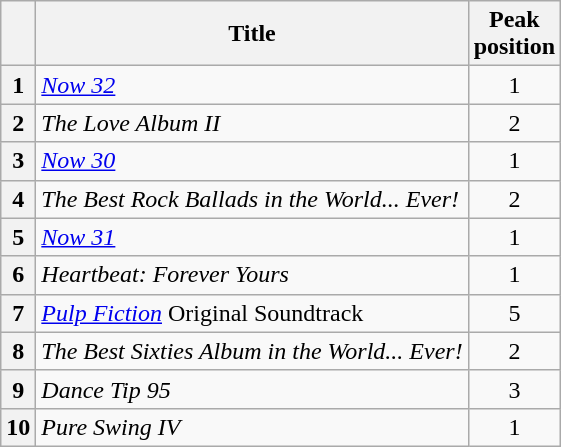<table class="wikitable sortable plainrowheaders">
<tr>
<th scope=col></th>
<th scope=col>Title</th>
<th scope=col>Peak<br>position</th>
</tr>
<tr>
<th scope=row style="text-align:center;">1</th>
<td><em><a href='#'>Now 32</a></em></td>
<td align="center">1</td>
</tr>
<tr>
<th scope=row style="text-align:center;">2</th>
<td><em>The Love Album II</em></td>
<td align="center">2</td>
</tr>
<tr>
<th scope=row style="text-align:center;">3</th>
<td><em><a href='#'>Now 30</a></em></td>
<td align="center">1</td>
</tr>
<tr>
<th scope=row style="text-align:center;">4</th>
<td><em>The Best Rock Ballads in the World... Ever!</em></td>
<td align="center">2</td>
</tr>
<tr>
<th scope=row style="text-align:center;">5</th>
<td><em><a href='#'>Now 31</a></em></td>
<td align="center">1</td>
</tr>
<tr>
<th scope=row style="text-align:center;">6</th>
<td><em>Heartbeat: Forever Yours</em></td>
<td align="center">1</td>
</tr>
<tr>
<th scope=row style="text-align:center;">7</th>
<td><em><a href='#'>Pulp Fiction</a></em> Original Soundtrack</td>
<td align="center">5</td>
</tr>
<tr>
<th scope=row style="text-align:center;">8</th>
<td><em>The Best Sixties Album in the World... Ever!</em></td>
<td align="center">2</td>
</tr>
<tr>
<th scope=row style="text-align:center;">9</th>
<td><em>Dance Tip 95</em></td>
<td align="center">3</td>
</tr>
<tr>
<th scope=row style="text-align:center;">10</th>
<td><em>Pure Swing IV</em></td>
<td align="center">1</td>
</tr>
</table>
